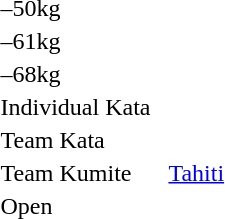<table>
<tr>
<td>–50kg</td>
<td></td>
<td></td>
<td></td>
</tr>
<tr>
<td>–61kg</td>
<td></td>
<td></td>
<td></td>
</tr>
<tr>
<td>–68kg</td>
<td></td>
<td></td>
<td></td>
</tr>
<tr>
<td>Individual Kata</td>
<td></td>
<td></td>
<td></td>
</tr>
<tr>
<td>Team Kata</td>
<td></td>
<td></td>
<td></td>
</tr>
<tr>
<td>Team Kumite</td>
<td></td>
<td></td>
<td> <a href='#'>Tahiti</a></td>
</tr>
<tr>
<td>Open</td>
<td></td>
<td></td>
<td></td>
</tr>
</table>
